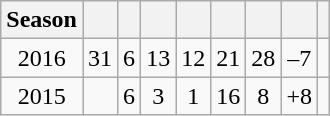<table class="wikitable" style="text-align:center;">
<tr>
<th>Season</th>
<th></th>
<th></th>
<th></th>
<th></th>
<th></th>
<th></th>
<th></th>
<th></th>
</tr>
<tr>
<td>2016</td>
<td>31</td>
<td>6</td>
<td>13</td>
<td>12</td>
<td>21</td>
<td>28</td>
<td>–7</td>
<td></td>
</tr>
<tr>
<td>2015</td>
<td></td>
<td>6</td>
<td>3</td>
<td>1</td>
<td>16</td>
<td>8</td>
<td>+8</td>
<td></td>
</tr>
</table>
